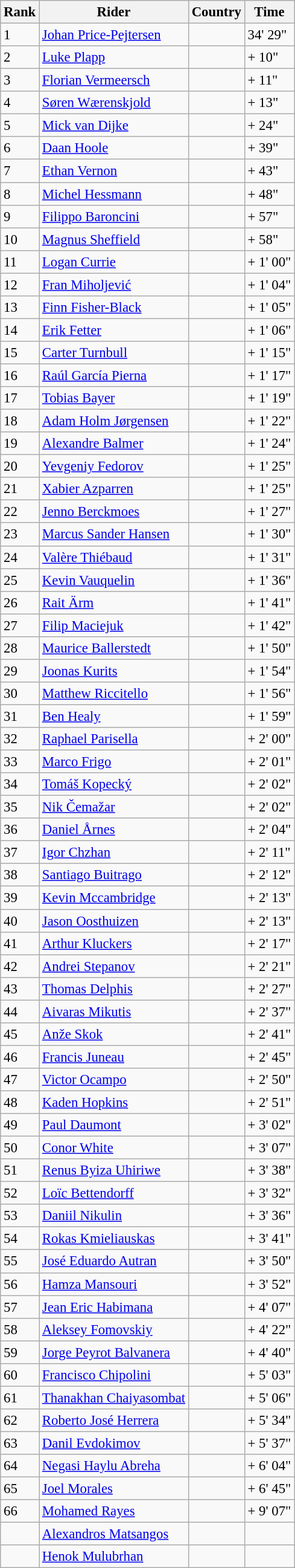<table class="wikitable" style="font-size:95%; text-align:left;">
<tr>
<th>Rank</th>
<th>Rider</th>
<th>Country</th>
<th>Time</th>
</tr>
<tr>
<td>1</td>
<td><a href='#'>Johan Price-Pejtersen</a></td>
<td></td>
<td>34' 29"</td>
</tr>
<tr>
<td>2</td>
<td><a href='#'>Luke Plapp</a></td>
<td></td>
<td>+ 10"</td>
</tr>
<tr>
<td>3</td>
<td><a href='#'>Florian Vermeersch</a></td>
<td></td>
<td>+ 11"</td>
</tr>
<tr>
<td>4</td>
<td><a href='#'>Søren Wærenskjold</a></td>
<td></td>
<td>+ 13"</td>
</tr>
<tr>
<td>5</td>
<td><a href='#'>Mick van Dijke</a></td>
<td></td>
<td>+ 24"</td>
</tr>
<tr>
<td>6</td>
<td><a href='#'>Daan Hoole</a></td>
<td></td>
<td>+ 39"</td>
</tr>
<tr>
<td>7</td>
<td><a href='#'>Ethan Vernon</a></td>
<td></td>
<td>+ 43"</td>
</tr>
<tr>
<td>8</td>
<td><a href='#'>Michel Hessmann</a></td>
<td></td>
<td>+ 48"</td>
</tr>
<tr>
<td>9</td>
<td><a href='#'>Filippo Baroncini</a></td>
<td></td>
<td>+ 57"</td>
</tr>
<tr>
<td>10</td>
<td><a href='#'>Magnus Sheffield</a></td>
<td></td>
<td>+ 58"</td>
</tr>
<tr>
<td>11</td>
<td><a href='#'>Logan Currie</a></td>
<td></td>
<td>+ 1' 00"</td>
</tr>
<tr>
<td>12</td>
<td><a href='#'>Fran Miholjević</a></td>
<td></td>
<td>+ 1' 04"</td>
</tr>
<tr>
<td>13</td>
<td><a href='#'>Finn Fisher-Black</a></td>
<td></td>
<td>+ 1' 05"</td>
</tr>
<tr>
<td>14</td>
<td><a href='#'>Erik Fetter</a></td>
<td></td>
<td>+ 1' 06"</td>
</tr>
<tr>
<td>15</td>
<td><a href='#'>Carter Turnbull</a></td>
<td></td>
<td>+ 1' 15"</td>
</tr>
<tr>
<td>16</td>
<td><a href='#'>Raúl García Pierna</a></td>
<td></td>
<td>+ 1' 17"</td>
</tr>
<tr>
<td>17</td>
<td><a href='#'>Tobias Bayer</a></td>
<td></td>
<td>+ 1' 19"</td>
</tr>
<tr>
<td>18</td>
<td><a href='#'>Adam Holm Jørgensen</a></td>
<td></td>
<td>+ 1' 22"</td>
</tr>
<tr>
<td>19</td>
<td><a href='#'>Alexandre Balmer</a></td>
<td></td>
<td>+ 1' 24"</td>
</tr>
<tr>
<td>20</td>
<td><a href='#'>Yevgeniy Fedorov</a></td>
<td></td>
<td>+ 1' 25"</td>
</tr>
<tr>
<td>21</td>
<td><a href='#'>Xabier Azparren</a></td>
<td></td>
<td>+ 1' 25"</td>
</tr>
<tr>
<td>22</td>
<td><a href='#'>Jenno Berckmoes</a></td>
<td></td>
<td>+ 1' 27"</td>
</tr>
<tr>
<td>23</td>
<td><a href='#'>Marcus Sander Hansen</a></td>
<td></td>
<td>+ 1' 30"</td>
</tr>
<tr>
<td>24</td>
<td><a href='#'>Valère Thiébaud</a></td>
<td></td>
<td>+ 1' 31"</td>
</tr>
<tr>
<td>25</td>
<td><a href='#'>Kevin Vauquelin</a></td>
<td></td>
<td>+ 1' 36"</td>
</tr>
<tr>
<td>26</td>
<td><a href='#'>Rait Ärm</a></td>
<td></td>
<td>+ 1' 41"</td>
</tr>
<tr>
<td>27</td>
<td><a href='#'>Filip Maciejuk</a></td>
<td></td>
<td>+ 1' 42"</td>
</tr>
<tr>
<td>28</td>
<td><a href='#'>Maurice Ballerstedt</a></td>
<td></td>
<td>+ 1' 50"</td>
</tr>
<tr>
<td>29</td>
<td><a href='#'>Joonas Kurits</a></td>
<td></td>
<td>+ 1' 54"</td>
</tr>
<tr>
<td>30</td>
<td><a href='#'>Matthew Riccitello</a></td>
<td></td>
<td>+ 1' 56"</td>
</tr>
<tr>
<td>31</td>
<td><a href='#'>Ben Healy</a></td>
<td></td>
<td>+ 1' 59"</td>
</tr>
<tr>
<td>32</td>
<td><a href='#'>Raphael Parisella</a></td>
<td></td>
<td>+ 2' 00"</td>
</tr>
<tr>
<td>33</td>
<td><a href='#'>Marco Frigo</a></td>
<td></td>
<td>+ 2' 01"</td>
</tr>
<tr>
<td>34</td>
<td><a href='#'>Tomáš Kopecký</a></td>
<td></td>
<td>+ 2' 02"</td>
</tr>
<tr>
<td>35</td>
<td><a href='#'>Nik Čemažar</a></td>
<td></td>
<td>+ 2' 02"</td>
</tr>
<tr>
<td>36</td>
<td><a href='#'>Daniel Årnes</a></td>
<td></td>
<td>+ 2' 04"</td>
</tr>
<tr>
<td>37</td>
<td><a href='#'>Igor Chzhan</a></td>
<td></td>
<td>+ 2' 11"</td>
</tr>
<tr>
<td>38</td>
<td><a href='#'>Santiago Buitrago</a></td>
<td></td>
<td>+ 2' 12"</td>
</tr>
<tr>
<td>39</td>
<td><a href='#'>Kevin Mccambridge</a></td>
<td></td>
<td>+ 2' 13"</td>
</tr>
<tr>
<td>40</td>
<td><a href='#'>Jason Oosthuizen</a></td>
<td></td>
<td>+ 2' 13"</td>
</tr>
<tr>
<td>41</td>
<td><a href='#'>Arthur Kluckers</a></td>
<td></td>
<td>+ 2' 17"</td>
</tr>
<tr>
<td>42</td>
<td><a href='#'>Andrei Stepanov</a></td>
<td></td>
<td>+ 2' 21"</td>
</tr>
<tr>
<td>43</td>
<td><a href='#'>Thomas Delphis</a></td>
<td></td>
<td>+ 2' 27"</td>
</tr>
<tr>
<td>44</td>
<td><a href='#'>Aivaras Mikutis</a></td>
<td></td>
<td>+ 2' 37"</td>
</tr>
<tr>
<td>45</td>
<td><a href='#'>Anže Skok</a></td>
<td></td>
<td>+ 2' 41"</td>
</tr>
<tr>
<td>46</td>
<td><a href='#'>Francis Juneau</a></td>
<td></td>
<td>+ 2' 45"</td>
</tr>
<tr>
<td>47</td>
<td><a href='#'>Victor Ocampo</a></td>
<td></td>
<td>+ 2' 50"</td>
</tr>
<tr>
<td>48</td>
<td><a href='#'>Kaden Hopkins</a></td>
<td></td>
<td>+ 2' 51"</td>
</tr>
<tr>
<td>49</td>
<td><a href='#'>Paul Daumont</a></td>
<td></td>
<td>+ 3' 02"</td>
</tr>
<tr>
<td>50</td>
<td><a href='#'>Conor White</a></td>
<td></td>
<td>+ 3' 07"</td>
</tr>
<tr>
<td>51</td>
<td><a href='#'>Renus Byiza Uhiriwe</a></td>
<td></td>
<td>+ 3' 38"</td>
</tr>
<tr>
<td>52</td>
<td><a href='#'>Loïc Bettendorff</a></td>
<td></td>
<td>+ 3' 32"</td>
</tr>
<tr>
<td>53</td>
<td><a href='#'>Daniil Nikulin</a></td>
<td></td>
<td>+ 3' 36"</td>
</tr>
<tr>
<td>54</td>
<td><a href='#'>Rokas Kmieliauskas</a></td>
<td></td>
<td>+ 3' 41"</td>
</tr>
<tr>
<td>55</td>
<td><a href='#'>José Eduardo Autran</a></td>
<td></td>
<td>+ 3' 50"</td>
</tr>
<tr>
<td>56</td>
<td><a href='#'>Hamza Mansouri</a></td>
<td></td>
<td>+ 3' 52"</td>
</tr>
<tr>
<td>57</td>
<td><a href='#'>Jean Eric Habimana</a></td>
<td></td>
<td>+ 4' 07"</td>
</tr>
<tr>
<td>58</td>
<td><a href='#'>Aleksey Fomovskiy</a></td>
<td></td>
<td>+ 4' 22"</td>
</tr>
<tr>
<td>59</td>
<td><a href='#'>Jorge Peyrot Balvanera</a></td>
<td></td>
<td>+ 4' 40"</td>
</tr>
<tr>
<td>60</td>
<td><a href='#'>Francisco Chipolini</a></td>
<td></td>
<td>+ 5' 03"</td>
</tr>
<tr>
<td>61</td>
<td><a href='#'>Thanakhan Chaiyasombat</a></td>
<td></td>
<td>+ 5' 06"</td>
</tr>
<tr>
<td>62</td>
<td><a href='#'>Roberto José Herrera</a></td>
<td></td>
<td>+ 5' 34"</td>
</tr>
<tr>
<td>63</td>
<td><a href='#'>Danil Evdokimov</a></td>
<td></td>
<td>+ 5' 37"</td>
</tr>
<tr>
<td>64</td>
<td><a href='#'>Negasi Haylu Abreha</a></td>
<td></td>
<td>+ 6' 04"</td>
</tr>
<tr>
<td>65</td>
<td><a href='#'>Joel Morales</a></td>
<td></td>
<td>+ 6' 45"</td>
</tr>
<tr>
<td>66</td>
<td><a href='#'>Mohamed Rayes</a></td>
<td></td>
<td>+ 9' 07"</td>
</tr>
<tr>
<td></td>
<td><a href='#'>Alexandros Matsangos</a></td>
<td></td>
<td></td>
</tr>
<tr>
<td></td>
<td><a href='#'>Henok Mulubrhan</a></td>
<td></td>
<td></td>
</tr>
</table>
